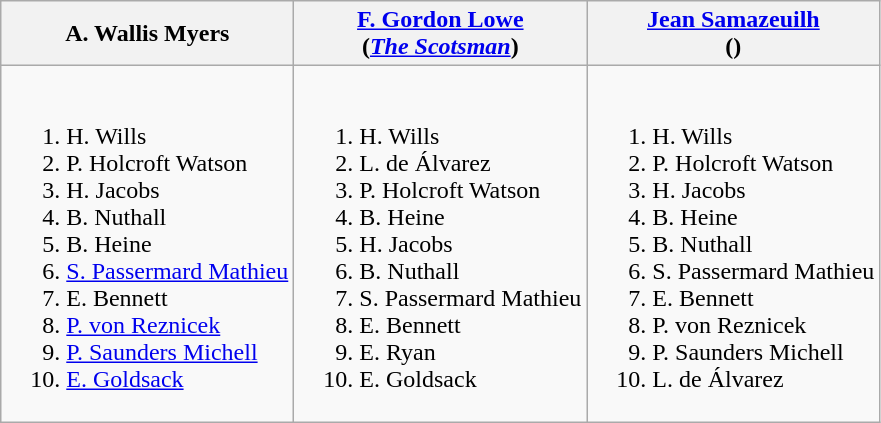<table class="wikitable">
<tr>
<th>A. Wallis Myers</th>
<th><a href='#'>F. Gordon Lowe</a><br>(<em><a href='#'>The Scotsman</a></em>)</th>
<th><a href='#'>Jean Samazeuilh</a><br>(<em></em>)</th>
</tr>
<tr style="vertical-align: top;">
<td style="white-space: nowrap;"><br><ol><li> H. Wills</li><li> P. Holcroft Watson</li><li> H. Jacobs</li><li> B. Nuthall</li><li> B. Heine</li><li> <a href='#'>S. Passermard Mathieu</a></li><li> E. Bennett</li><li> <a href='#'>P. von Reznicek</a></li><li> <a href='#'>P. Saunders Michell</a></li><li> <a href='#'>E. Goldsack</a></li></ol></td>
<td style="white-space: nowrap;"><br><ol><li> H. Wills</li><li> L. de Álvarez</li><li> P. Holcroft Watson</li><li> B. Heine</li><li> H. Jacobs</li><li> B. Nuthall</li><li> S. Passermard Mathieu</li><li> E. Bennett</li><li> E. Ryan</li><li> E. Goldsack</li></ol></td>
<td style="white-space: nowrap;"><br><ol><li> H. Wills</li><li> P. Holcroft Watson</li><li> H. Jacobs</li><li> B. Heine</li><li> B. Nuthall</li><li> S. Passermard Mathieu</li><li> E. Bennett</li><li> P. von Reznicek</li><li> P. Saunders Michell</li><li> L. de Álvarez</li></ol></td>
</tr>
</table>
